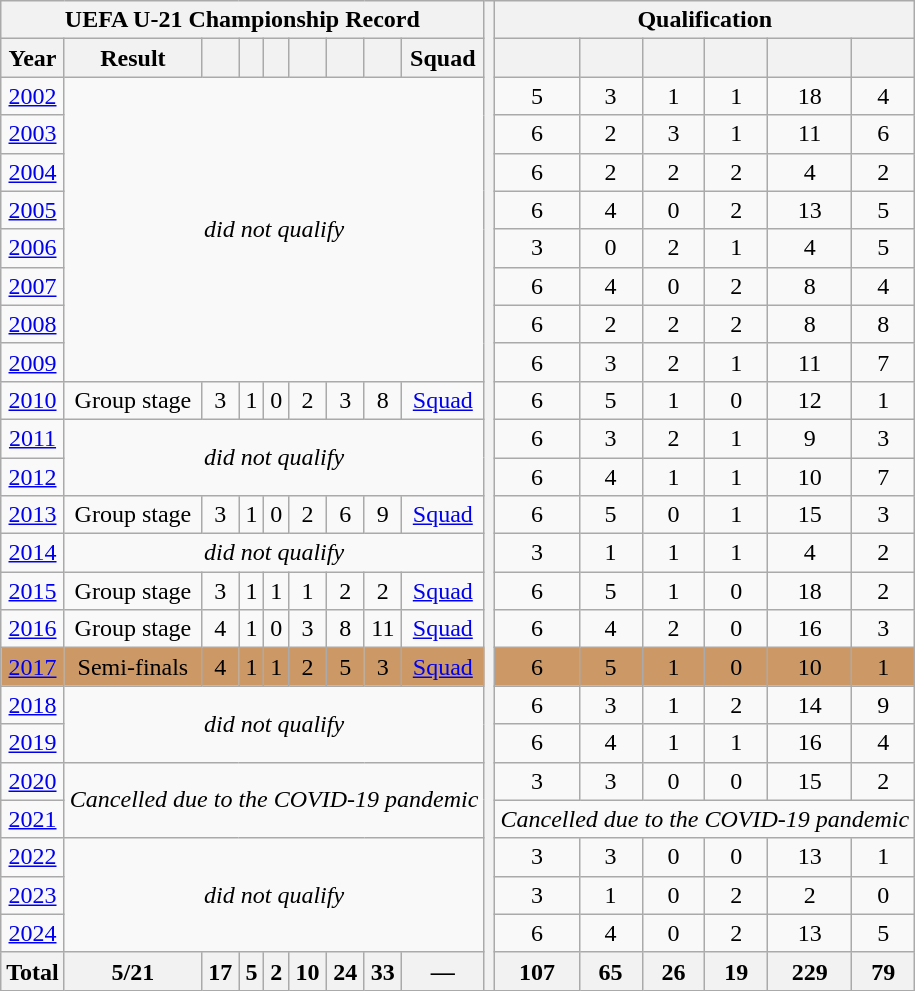<table class="wikitable" style="text-align: center;">
<tr>
<th colspan=9>UEFA U-21 Championship Record</th>
<th rowspan=26></th>
<th colspan=7>Qualification</th>
</tr>
<tr>
<th>Year</th>
<th>Result</th>
<th></th>
<th></th>
<th></th>
<th></th>
<th></th>
<th></th>
<th>Squad</th>
<th></th>
<th></th>
<th></th>
<th></th>
<th></th>
<th></th>
</tr>
<tr>
<td> <a href='#'>2002</a></td>
<td colspan=8 rowspan=8><em>did not qualify</em></td>
<td>5</td>
<td>3</td>
<td>1</td>
<td>1</td>
<td>18</td>
<td>4</td>
</tr>
<tr>
<td> <a href='#'>2003</a></td>
<td>6</td>
<td>2</td>
<td>3</td>
<td>1</td>
<td>11</td>
<td>6</td>
</tr>
<tr>
<td> <a href='#'>2004</a></td>
<td>6</td>
<td>2</td>
<td>2</td>
<td>2</td>
<td>4</td>
<td>2</td>
</tr>
<tr>
<td> <a href='#'>2005</a></td>
<td>6</td>
<td>4</td>
<td>0</td>
<td>2</td>
<td>13</td>
<td>5</td>
</tr>
<tr>
<td> <a href='#'>2006</a></td>
<td>3</td>
<td>0</td>
<td>2</td>
<td>1</td>
<td>4</td>
<td>5</td>
</tr>
<tr>
<td> <a href='#'>2007</a></td>
<td>6</td>
<td>4</td>
<td>0</td>
<td>2</td>
<td>8</td>
<td>4</td>
</tr>
<tr>
<td> <a href='#'>2008</a></td>
<td>6</td>
<td>2</td>
<td>2</td>
<td>2</td>
<td>8</td>
<td>8</td>
</tr>
<tr>
<td> <a href='#'>2009</a></td>
<td>6</td>
<td>3</td>
<td>2</td>
<td>1</td>
<td>11</td>
<td>7</td>
</tr>
<tr>
<td> <a href='#'>2010</a></td>
<td>Group stage</td>
<td>3</td>
<td>1</td>
<td>0</td>
<td>2</td>
<td>3</td>
<td>8</td>
<td><a href='#'>Squad</a></td>
<td>6</td>
<td>5</td>
<td>1</td>
<td>0</td>
<td>12</td>
<td>1</td>
</tr>
<tr>
<td> <a href='#'>2011</a></td>
<td colspan=8 rowspan=2><em>did not qualify</em></td>
<td>6</td>
<td>3</td>
<td>2</td>
<td>1</td>
<td>9</td>
<td>3</td>
</tr>
<tr>
<td> <a href='#'>2012</a></td>
<td>6</td>
<td>4</td>
<td>1</td>
<td>1</td>
<td>10</td>
<td>7</td>
</tr>
<tr>
<td> <a href='#'>2013</a></td>
<td>Group stage</td>
<td>3</td>
<td>1</td>
<td>0</td>
<td>2</td>
<td>6</td>
<td>9</td>
<td><a href='#'>Squad</a></td>
<td>6</td>
<td>5</td>
<td>0</td>
<td>1</td>
<td>15</td>
<td>3</td>
</tr>
<tr>
<td> <a href='#'>2014</a></td>
<td colspan=8 rowspan=1><em>did not qualify</em></td>
<td>3</td>
<td>1</td>
<td>1</td>
<td>1</td>
<td>4</td>
<td>2</td>
</tr>
<tr>
<td> <a href='#'>2015</a></td>
<td>Group stage</td>
<td>3</td>
<td>1</td>
<td>1</td>
<td>1</td>
<td>2</td>
<td>2</td>
<td><a href='#'>Squad</a></td>
<td>6</td>
<td>5</td>
<td>1</td>
<td>0</td>
<td>18</td>
<td>2</td>
</tr>
<tr>
<td> <a href='#'>2016</a></td>
<td>Group stage</td>
<td>4</td>
<td>1</td>
<td>0</td>
<td>3</td>
<td>8</td>
<td>11</td>
<td><a href='#'>Squad</a></td>
<td>6</td>
<td>4</td>
<td>2</td>
<td>0</td>
<td>16</td>
<td>3</td>
</tr>
<tr style="background:#c96;">
<td> <a href='#'>2017</a></td>
<td>Semi-finals</td>
<td>4</td>
<td>1</td>
<td>1</td>
<td>2</td>
<td>5</td>
<td>3</td>
<td><a href='#'>Squad</a></td>
<td>6</td>
<td>5</td>
<td>1</td>
<td>0</td>
<td>10</td>
<td>1</td>
</tr>
<tr>
<td> <a href='#'>2018</a></td>
<td colspan=8 rowspan=2><em>did not qualify</em></td>
<td>6</td>
<td>3</td>
<td>1</td>
<td>2</td>
<td>14</td>
<td>9</td>
</tr>
<tr>
<td> <a href='#'>2019</a></td>
<td>6</td>
<td>4</td>
<td>1</td>
<td>1</td>
<td>16</td>
<td>4</td>
</tr>
<tr>
<td> <a href='#'>2020</a></td>
<td colspan=8 rowspan=2><em>Cancelled due to the COVID-19 pandemic</em></td>
<td>3</td>
<td>3</td>
<td>0</td>
<td>0</td>
<td>15</td>
<td>2</td>
</tr>
<tr>
<td> <a href='#'>2021</a></td>
<td colspan=7 rowspan=1><em>Cancelled due to the COVID-19 pandemic</em></td>
</tr>
<tr>
<td> <a href='#'>2022</a></td>
<td colspan=8 rowspan=3><em>did not qualify</em></td>
<td>3</td>
<td>3</td>
<td>0</td>
<td>0</td>
<td>13</td>
<td>1</td>
</tr>
<tr>
<td> <a href='#'>2023</a></td>
<td>3</td>
<td>1</td>
<td>0</td>
<td>2</td>
<td>2</td>
<td>0</td>
</tr>
<tr>
<td> <a href='#'>2024</a></td>
<td>6</td>
<td>4</td>
<td>0</td>
<td>2</td>
<td>13</td>
<td>5</td>
</tr>
<tr>
<th>Total</th>
<th>5/21</th>
<th>17</th>
<th>5</th>
<th>2</th>
<th>10</th>
<th>24</th>
<th>33</th>
<th>—</th>
<th>107</th>
<th>65</th>
<th>26</th>
<th>19</th>
<th>229</th>
<th>79</th>
</tr>
</table>
